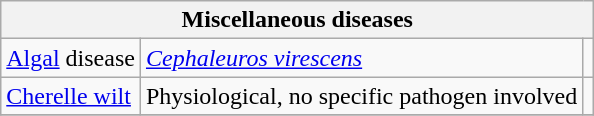<table class="wikitable" style="clear">
<tr>
<th colspan=3><strong>Miscellaneous diseases</strong><br></th>
</tr>
<tr>
<td><a href='#'>Algal</a> disease</td>
<td><em><a href='#'>Cephaleuros virescens</a></em></td>
<td></td>
</tr>
<tr>
<td><a href='#'>Cherelle wilt</a></td>
<td>Physiological, no specific pathogen involved</td>
<td></td>
</tr>
<tr>
</tr>
</table>
